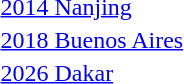<table>
<tr>
<td><a href='#'>2014 Nanjing</a><br></td>
<td></td>
<td></td>
<td></td>
</tr>
<tr>
<td><a href='#'>2018 Buenos Aires</a><br></td>
<td></td>
<td></td>
<td></td>
</tr>
<tr>
<td><a href='#'>2026 Dakar</a><br></td>
<td></td>
<td></td>
<td></td>
</tr>
</table>
